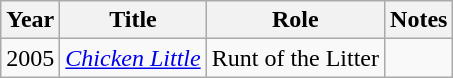<table class="wikitable sortable">
<tr>
<th>Year</th>
<th>Title</th>
<th>Role</th>
<th>Notes</th>
</tr>
<tr>
<td>2005</td>
<td><em><a href='#'>Chicken Little</a></em></td>
<td>Runt of the Litter</td>
<td></td>
</tr>
</table>
